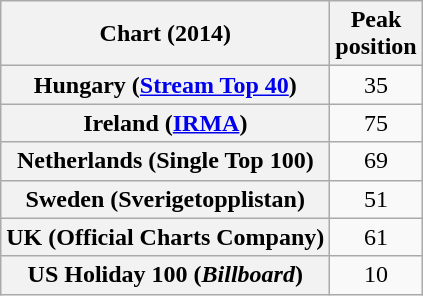<table class="wikitable sortable plainrowheaders">
<tr>
<th scope="col">Chart (2014)</th>
<th scope="col">Peak<br>position</th>
</tr>
<tr>
<th scope="row">Hungary (<a href='#'>Stream Top 40</a>)</th>
<td style="text-align:center;">35</td>
</tr>
<tr>
<th scope="row">Ireland (<a href='#'>IRMA</a>)</th>
<td style="text-align:center;">75</td>
</tr>
<tr>
<th scope="row">Netherlands (Single Top 100)</th>
<td style="text-align:center;">69</td>
</tr>
<tr>
<th scope="row">Sweden (Sverigetopplistan)</th>
<td style="text-align:center;">51</td>
</tr>
<tr>
<th scope="row">UK (Official Charts Company)</th>
<td style="text-align:center;">61</td>
</tr>
<tr>
<th scope="row">US Holiday 100 (<em>Billboard</em>)</th>
<td style="text-align:center;">10</td>
</tr>
</table>
